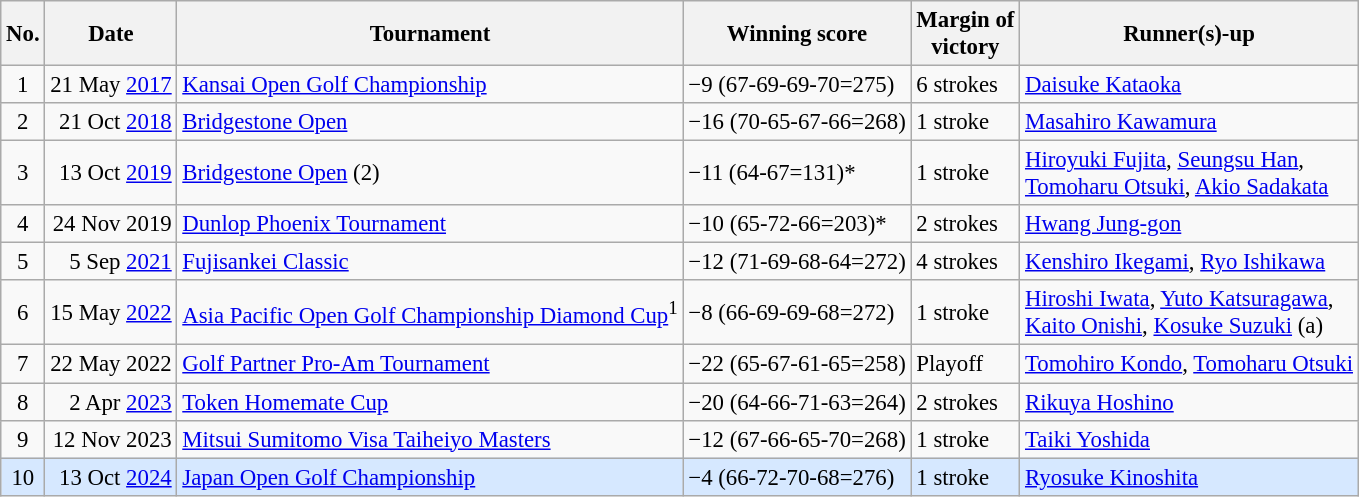<table class="wikitable" style="font-size:95%;">
<tr>
<th>No.</th>
<th>Date</th>
<th>Tournament</th>
<th>Winning score</th>
<th>Margin of<br>victory</th>
<th>Runner(s)-up</th>
</tr>
<tr>
<td align=center>1</td>
<td align=right>21 May <a href='#'>2017</a></td>
<td><a href='#'>Kansai Open Golf Championship</a></td>
<td>−9 (67-69-69-70=275)</td>
<td>6 strokes</td>
<td> <a href='#'>Daisuke Kataoka</a></td>
</tr>
<tr>
<td align=center>2</td>
<td align=right>21 Oct <a href='#'>2018</a></td>
<td><a href='#'>Bridgestone Open</a></td>
<td>−16 (70-65-67-66=268)</td>
<td>1 stroke</td>
<td> <a href='#'>Masahiro Kawamura</a></td>
</tr>
<tr>
<td align=center>3</td>
<td align=right>13 Oct <a href='#'>2019</a></td>
<td><a href='#'>Bridgestone Open</a> (2)</td>
<td>−11 (64-67=131)*</td>
<td>1 stroke</td>
<td> <a href='#'>Hiroyuki Fujita</a>,  <a href='#'>Seungsu Han</a>,<br> <a href='#'>Tomoharu Otsuki</a>,  <a href='#'>Akio Sadakata</a></td>
</tr>
<tr>
<td align=center>4</td>
<td align=right>24 Nov 2019</td>
<td><a href='#'>Dunlop Phoenix Tournament</a></td>
<td>−10 (65-72-66=203)*</td>
<td>2 strokes</td>
<td> <a href='#'>Hwang Jung-gon</a></td>
</tr>
<tr>
<td align=center>5</td>
<td align=right>5 Sep <a href='#'>2021</a></td>
<td><a href='#'>Fujisankei Classic</a></td>
<td>−12 (71-69-68-64=272)</td>
<td>4 strokes</td>
<td> <a href='#'>Kenshiro Ikegami</a>,  <a href='#'>Ryo Ishikawa</a></td>
</tr>
<tr>
<td align=center>6</td>
<td align=right>15 May <a href='#'>2022</a></td>
<td><a href='#'>Asia Pacific Open Golf Championship Diamond Cup</a><sup>1</sup></td>
<td>−8 (66-69-69-68=272)</td>
<td>1 stroke</td>
<td> <a href='#'>Hiroshi Iwata</a>,  <a href='#'>Yuto Katsuragawa</a>,<br> <a href='#'>Kaito Onishi</a>,  <a href='#'>Kosuke Suzuki</a> (a)</td>
</tr>
<tr>
<td align=center>7</td>
<td align=right>22 May 2022</td>
<td><a href='#'>Golf Partner Pro-Am Tournament</a></td>
<td>−22 (65-67-61-65=258)</td>
<td>Playoff</td>
<td> <a href='#'>Tomohiro Kondo</a>,  <a href='#'>Tomoharu Otsuki</a></td>
</tr>
<tr>
<td align=center>8</td>
<td align=right>2 Apr <a href='#'>2023</a></td>
<td><a href='#'>Token Homemate Cup</a></td>
<td>−20 (64-66-71-63=264)</td>
<td>2 strokes</td>
<td> <a href='#'>Rikuya Hoshino</a></td>
</tr>
<tr>
<td align=center>9</td>
<td align=right>12 Nov 2023</td>
<td><a href='#'>Mitsui Sumitomo Visa Taiheiyo Masters</a></td>
<td>−12 (67-66-65-70=268)</td>
<td>1 stroke</td>
<td> <a href='#'>Taiki Yoshida</a></td>
</tr>
<tr style="background:#D6E8FF;">
<td align=center>10</td>
<td align=right>13 Oct <a href='#'>2024</a></td>
<td><a href='#'>Japan Open Golf Championship</a></td>
<td>−4 (66-72-70-68=276)</td>
<td>1 stroke</td>
<td> <a href='#'>Ryosuke Kinoshita</a></td>
</tr>
</table>
